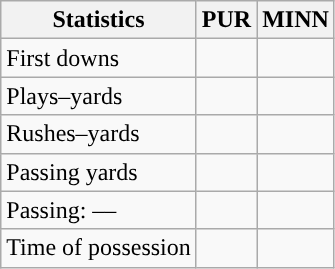<table class="wikitable" style="float:left">
<tr>
<th>Statistics</th>
<th>PUR</th>
<th>MINN</th>
</tr>
<tr>
<td>First downs</td>
<td></td>
<td></td>
</tr>
<tr>
<td>Plays–yards</td>
<td></td>
<td></td>
</tr>
<tr>
<td>Rushes–yards</td>
<td></td>
<td></td>
</tr>
<tr>
<td>Passing yards</td>
<td></td>
<td></td>
</tr>
<tr>
<td>Passing: ––</td>
<td></td>
<td></td>
</tr>
<tr>
<td>Time of possession</td>
<td></td>
<td></td>
</tr>
</table>
